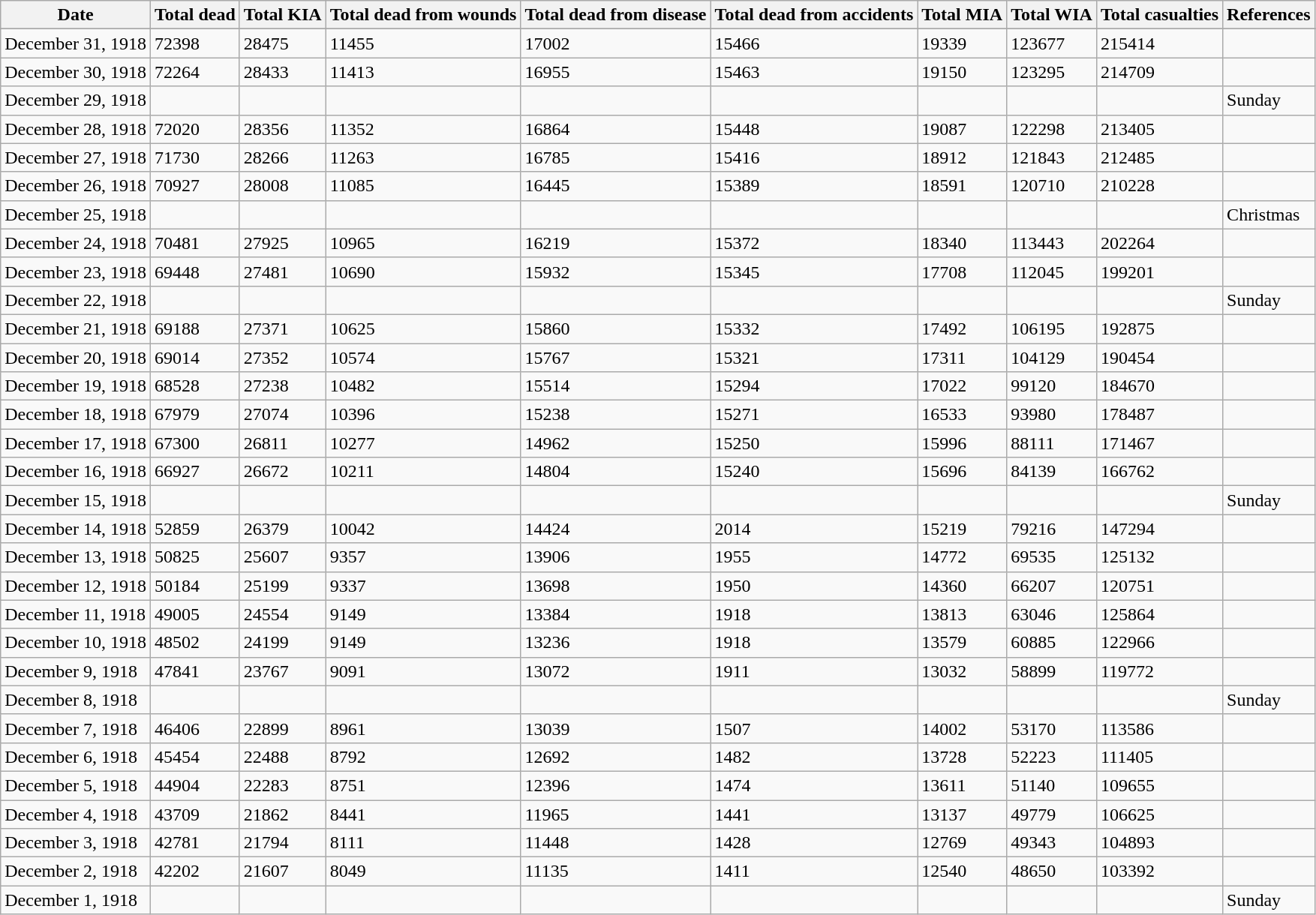<table role="presentation" class="wikitable mw-collapsible">
<tr>
<th>Date</th>
<th>Total dead</th>
<th>Total KIA</th>
<th>Total dead from wounds</th>
<th>Total dead from disease</th>
<th>Total dead from accidents</th>
<th>Total MIA</th>
<th>Total WIA</th>
<th>Total casualties</th>
<th>References</th>
</tr>
<tr>
</tr>
<tr>
<td>December 31, 1918</td>
<td>72398</td>
<td>28475</td>
<td>11455</td>
<td>17002</td>
<td>15466</td>
<td>19339</td>
<td>123677</td>
<td>215414</td>
<td></td>
</tr>
<tr>
<td>December 30, 1918</td>
<td>72264</td>
<td>28433</td>
<td>11413</td>
<td>16955</td>
<td>15463</td>
<td>19150</td>
<td>123295</td>
<td>214709</td>
<td></td>
</tr>
<tr>
<td>December 29, 1918</td>
<td></td>
<td></td>
<td></td>
<td></td>
<td></td>
<td></td>
<td></td>
<td></td>
<td>Sunday</td>
</tr>
<tr>
<td>December 28, 1918</td>
<td>72020</td>
<td>28356</td>
<td>11352</td>
<td>16864</td>
<td>15448</td>
<td>19087</td>
<td>122298</td>
<td>213405</td>
<td></td>
</tr>
<tr>
<td>December 27, 1918</td>
<td>71730</td>
<td>28266</td>
<td>11263</td>
<td>16785</td>
<td>15416</td>
<td>18912</td>
<td>121843</td>
<td>212485</td>
<td></td>
</tr>
<tr>
<td>December 26, 1918</td>
<td>70927</td>
<td>28008</td>
<td>11085</td>
<td>16445</td>
<td>15389</td>
<td>18591</td>
<td>120710</td>
<td>210228</td>
<td></td>
</tr>
<tr>
<td>December 25, 1918</td>
<td></td>
<td></td>
<td></td>
<td></td>
<td></td>
<td></td>
<td></td>
<td></td>
<td>Christmas</td>
</tr>
<tr>
<td>December 24, 1918</td>
<td>70481</td>
<td>27925</td>
<td>10965</td>
<td>16219</td>
<td>15372</td>
<td>18340</td>
<td>113443</td>
<td>202264</td>
<td></td>
</tr>
<tr>
<td>December 23, 1918</td>
<td>69448</td>
<td>27481</td>
<td>10690</td>
<td>15932</td>
<td>15345</td>
<td>17708</td>
<td>112045</td>
<td>199201</td>
<td></td>
</tr>
<tr>
<td>December 22, 1918</td>
<td></td>
<td></td>
<td></td>
<td></td>
<td></td>
<td></td>
<td></td>
<td></td>
<td>Sunday</td>
</tr>
<tr>
<td>December 21, 1918</td>
<td>69188</td>
<td>27371</td>
<td>10625</td>
<td>15860</td>
<td>15332</td>
<td>17492</td>
<td>106195</td>
<td>192875</td>
<td></td>
</tr>
<tr>
<td>December 20, 1918</td>
<td>69014</td>
<td>27352</td>
<td>10574</td>
<td>15767</td>
<td>15321</td>
<td>17311</td>
<td>104129</td>
<td>190454</td>
<td></td>
</tr>
<tr>
<td>December 19, 1918</td>
<td>68528</td>
<td>27238</td>
<td>10482</td>
<td>15514</td>
<td>15294</td>
<td>17022</td>
<td>99120</td>
<td>184670</td>
<td></td>
</tr>
<tr>
<td>December 18, 1918</td>
<td>67979</td>
<td>27074</td>
<td>10396</td>
<td>15238</td>
<td>15271</td>
<td>16533</td>
<td>93980</td>
<td>178487</td>
<td></td>
</tr>
<tr>
<td>December 17, 1918</td>
<td>67300</td>
<td>26811</td>
<td>10277</td>
<td>14962</td>
<td>15250</td>
<td>15996</td>
<td>88111</td>
<td>171467</td>
<td></td>
</tr>
<tr>
<td>December 16, 1918</td>
<td>66927</td>
<td>26672</td>
<td>10211</td>
<td>14804</td>
<td>15240</td>
<td>15696</td>
<td>84139</td>
<td>166762</td>
<td></td>
</tr>
<tr>
<td>December 15, 1918</td>
<td></td>
<td></td>
<td></td>
<td></td>
<td></td>
<td></td>
<td></td>
<td></td>
<td>Sunday</td>
</tr>
<tr>
<td>December 14, 1918</td>
<td>52859</td>
<td>26379</td>
<td>10042</td>
<td>14424</td>
<td>2014</td>
<td>15219</td>
<td>79216</td>
<td>147294</td>
<td></td>
</tr>
<tr>
<td>December 13, 1918</td>
<td>50825</td>
<td>25607</td>
<td>9357</td>
<td>13906</td>
<td>1955</td>
<td>14772</td>
<td>69535</td>
<td>125132</td>
<td></td>
</tr>
<tr>
<td>December 12, 1918</td>
<td>50184</td>
<td>25199</td>
<td>9337</td>
<td>13698</td>
<td>1950</td>
<td>14360</td>
<td>66207</td>
<td>120751</td>
<td></td>
</tr>
<tr>
<td>December 11, 1918</td>
<td>49005</td>
<td>24554</td>
<td>9149</td>
<td>13384</td>
<td>1918</td>
<td>13813</td>
<td>63046</td>
<td>125864</td>
<td></td>
</tr>
<tr>
<td>December 10, 1918</td>
<td>48502</td>
<td>24199</td>
<td>9149</td>
<td>13236</td>
<td>1918</td>
<td>13579</td>
<td>60885</td>
<td>122966</td>
<td></td>
</tr>
<tr>
<td>December 9, 1918</td>
<td>47841</td>
<td>23767</td>
<td>9091</td>
<td>13072</td>
<td>1911</td>
<td>13032</td>
<td>58899</td>
<td>119772</td>
<td></td>
</tr>
<tr>
<td>December 8, 1918</td>
<td></td>
<td></td>
<td></td>
<td></td>
<td></td>
<td></td>
<td></td>
<td></td>
<td>Sunday</td>
</tr>
<tr>
<td>December 7, 1918</td>
<td>46406</td>
<td>22899</td>
<td>8961</td>
<td>13039</td>
<td>1507</td>
<td>14002</td>
<td>53170</td>
<td>113586</td>
<td></td>
</tr>
<tr>
<td>December 6, 1918</td>
<td>45454</td>
<td>22488</td>
<td>8792</td>
<td>12692</td>
<td>1482</td>
<td>13728</td>
<td>52223</td>
<td>111405</td>
<td></td>
</tr>
<tr>
<td>December 5, 1918</td>
<td>44904</td>
<td>22283</td>
<td>8751</td>
<td>12396</td>
<td>1474</td>
<td>13611</td>
<td>51140</td>
<td>109655</td>
<td></td>
</tr>
<tr>
<td>December 4, 1918</td>
<td>43709</td>
<td>21862</td>
<td>8441</td>
<td>11965</td>
<td>1441</td>
<td>13137</td>
<td>49779</td>
<td>106625</td>
<td></td>
</tr>
<tr>
<td>December 3, 1918</td>
<td>42781</td>
<td>21794</td>
<td>8111</td>
<td>11448</td>
<td>1428</td>
<td>12769</td>
<td>49343</td>
<td>104893</td>
<td></td>
</tr>
<tr>
<td>December 2, 1918</td>
<td>42202</td>
<td>21607</td>
<td>8049</td>
<td>11135</td>
<td>1411</td>
<td>12540</td>
<td>48650</td>
<td>103392</td>
<td></td>
</tr>
<tr>
<td>December 1, 1918</td>
<td></td>
<td></td>
<td></td>
<td></td>
<td></td>
<td></td>
<td></td>
<td></td>
<td>Sunday</td>
</tr>
</table>
